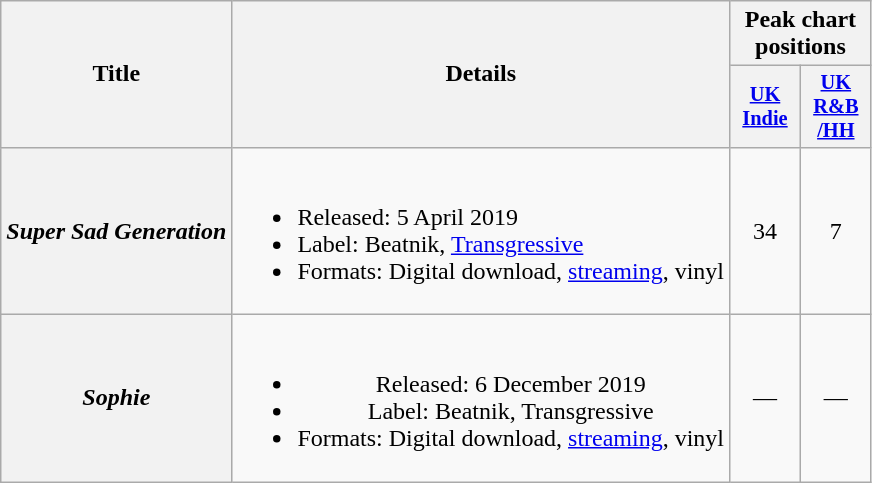<table class="wikitable plainrowheaders" id="epstable" style="text-align:center;">
<tr>
<th rowspan="2">Title</th>
<th rowspan="2">Details</th>
<th colspan="10" scope="col">Peak chart positions</th>
</tr>
<tr>
<th scope="col" style="width:3em;font-size:85%;"><a href='#'>UK<br>Indie</a><br></th>
<th scope="col" style="width:3em;font-size:85%;"><a href='#'>UK<br>R&B<br>/HH</a><br></th>
</tr>
<tr>
<th scope="row"><em>Super Sad Generation</em></th>
<td style="text-align:left;"><br><ul><li>Released: 5 April 2019</li><li>Label: Beatnik, <a href='#'>Transgressive</a></li><li>Formats: Digital download, <a href='#'>streaming</a>, vinyl</li></ul></td>
<td>34</td>
<td>7</td>
</tr>
<tr>
<th scope="row"><em>Sophie</em></th>
<td><br><ul><li>Released: 6 December 2019</li><li>Label: Beatnik, Transgressive</li><li>Formats: Digital download, <a href='#'>streaming</a>, vinyl</li></ul></td>
<td>—</td>
<td>—</td>
</tr>
</table>
